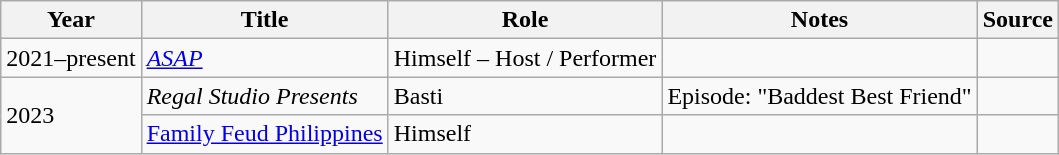<table class="wikitable sortable" >
<tr>
<th>Year</th>
<th>Title</th>
<th>Role</th>
<th class="unsortable">Notes </th>
<th class="unsortable">Source </th>
</tr>
<tr>
<td>2021–present</td>
<td><em><a href='#'>ASAP</a></em></td>
<td>Himself – Host / Performer</td>
<td></td>
<td></td>
</tr>
<tr>
<td rowspan="2">2023</td>
<td><em>Regal Studio Presents</td>
<td>Basti</td>
<td>Episode: "Baddest Best Friend"</td>
<td></td>
</tr>
<tr>
<td></em><a href='#'>Family Feud Philippines</a><em></td>
<td>Himself</td>
<td></td>
<td></td>
</tr>
</table>
